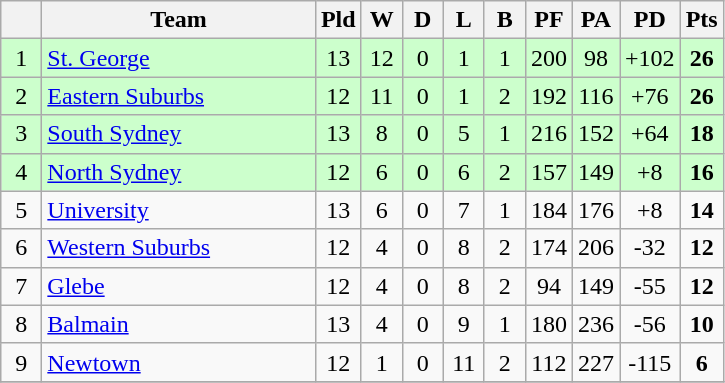<table class="wikitable" style="text-align:center;">
<tr>
<th width=20 abbr="Position"></th>
<th width=175>Team</th>
<th width=20 abbr="Played">Pld</th>
<th width=20 abbr="Won">W</th>
<th width=20 abbr="Drawn">D</th>
<th width=20 abbr="Lost">L</th>
<th width=20 abbr="Bye">B</th>
<th width=20 abbr="Points for">PF</th>
<th width=20 abbr="Points against">PA</th>
<th width=20 abbr="Points difference">PD</th>
<th width=20 abbr="Points">Pts</th>
</tr>
<tr style="background: #ccffcc;">
<td>1</td>
<td style="text-align:left;"> <a href='#'>St. George</a></td>
<td>13</td>
<td>12</td>
<td>0</td>
<td>1</td>
<td>1</td>
<td>200</td>
<td>98</td>
<td>+102</td>
<td><strong>26</strong></td>
</tr>
<tr style="background: #ccffcc;">
<td>2</td>
<td style="text-align:left;"> <a href='#'>Eastern Suburbs</a></td>
<td>12</td>
<td>11</td>
<td>0</td>
<td>1</td>
<td>2</td>
<td>192</td>
<td>116</td>
<td>+76</td>
<td><strong>26</strong></td>
</tr>
<tr style="background: #ccffcc;">
<td>3</td>
<td style="text-align:left;"> <a href='#'>South Sydney</a></td>
<td>13</td>
<td>8</td>
<td>0</td>
<td>5</td>
<td>1</td>
<td>216</td>
<td>152</td>
<td>+64</td>
<td><strong>18</strong></td>
</tr>
<tr style="background: #ccffcc;">
<td>4</td>
<td style="text-align:left;"> <a href='#'>North Sydney</a></td>
<td>12</td>
<td>6</td>
<td>0</td>
<td>6</td>
<td>2</td>
<td>157</td>
<td>149</td>
<td>+8</td>
<td><strong>16</strong></td>
</tr>
<tr>
<td>5</td>
<td style="text-align:left;"> <a href='#'>University</a></td>
<td>13</td>
<td>6</td>
<td>0</td>
<td>7</td>
<td>1</td>
<td>184</td>
<td>176</td>
<td>+8</td>
<td><strong>14</strong></td>
</tr>
<tr>
<td>6</td>
<td style="text-align:left;"> <a href='#'>Western Suburbs</a></td>
<td>12</td>
<td>4</td>
<td>0</td>
<td>8</td>
<td>2</td>
<td>174</td>
<td>206</td>
<td>-32</td>
<td><strong>12</strong></td>
</tr>
<tr>
<td>7</td>
<td style="text-align:left;"> <a href='#'>Glebe</a></td>
<td>12</td>
<td>4</td>
<td>0</td>
<td>8</td>
<td>2</td>
<td>94</td>
<td>149</td>
<td>-55</td>
<td><strong>12</strong></td>
</tr>
<tr>
<td>8</td>
<td style="text-align:left;"> <a href='#'>Balmain</a></td>
<td>13</td>
<td>4</td>
<td>0</td>
<td>9</td>
<td>1</td>
<td>180</td>
<td>236</td>
<td>-56</td>
<td><strong>10</strong></td>
</tr>
<tr>
<td>9</td>
<td style="text-align:left;"> <a href='#'>Newtown</a></td>
<td>12</td>
<td>1</td>
<td>0</td>
<td>11</td>
<td>2</td>
<td>112</td>
<td>227</td>
<td>-115</td>
<td><strong>6</strong></td>
</tr>
<tr>
</tr>
</table>
